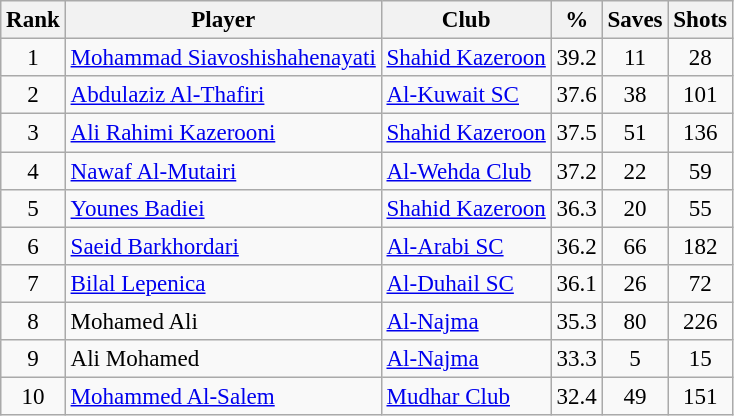<table class="wikitable sortable" style="text-align: center; font-size: 96%;">
<tr>
<th>Rank</th>
<th>Player</th>
<th>Club</th>
<th>%</th>
<th>Saves</th>
<th>Shots</th>
</tr>
<tr>
<td>1</td>
<td align="left"><a href='#'>Mohammad Siavoshishahenayati</a></td>
<td align="left"> <a href='#'>Shahid Kazeroon</a></td>
<td>39.2</td>
<td>11</td>
<td>28</td>
</tr>
<tr>
<td>2</td>
<td align="left"><a href='#'>Abdulaziz Al-Thafiri</a></td>
<td align="left"> <a href='#'>Al-Kuwait SC</a></td>
<td>37.6</td>
<td>38</td>
<td>101</td>
</tr>
<tr>
<td>3</td>
<td align="left"><a href='#'>Ali Rahimi Kazerooni</a></td>
<td align="left"> <a href='#'>Shahid Kazeroon</a></td>
<td>37.5</td>
<td>51</td>
<td>136</td>
</tr>
<tr>
<td>4</td>
<td align="left"><a href='#'>Nawaf Al-Mutairi</a></td>
<td align="left"> <a href='#'>Al-Wehda Club</a></td>
<td>37.2</td>
<td>22</td>
<td>59</td>
</tr>
<tr>
<td>5</td>
<td align="left"><a href='#'>Younes Badiei</a></td>
<td align="left"> <a href='#'>Shahid Kazeroon</a></td>
<td>36.3</td>
<td>20</td>
<td>55</td>
</tr>
<tr>
<td>6</td>
<td align="left"><a href='#'>Saeid Barkhordari</a></td>
<td align="left"> <a href='#'>Al-Arabi SC</a></td>
<td>36.2</td>
<td>66</td>
<td>182</td>
</tr>
<tr>
<td>7</td>
<td align="left"><a href='#'>Bilal Lepenica</a></td>
<td align="left"> <a href='#'>Al-Duhail SC</a></td>
<td>36.1</td>
<td>26</td>
<td>72</td>
</tr>
<tr>
<td>8</td>
<td align="left">Mohamed Ali</td>
<td align="left"> <a href='#'>Al-Najma</a></td>
<td>35.3</td>
<td>80</td>
<td>226</td>
</tr>
<tr>
<td>9</td>
<td align="left">Ali Mohamed</td>
<td align="left"> <a href='#'>Al-Najma</a></td>
<td>33.3</td>
<td>5</td>
<td>15</td>
</tr>
<tr>
<td>10</td>
<td align="left"><a href='#'>Mohammed Al-Salem</a></td>
<td align="left"> <a href='#'>Mudhar Club</a></td>
<td>32.4</td>
<td>49</td>
<td>151</td>
</tr>
</table>
